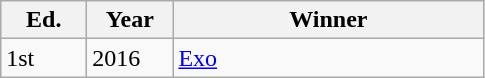<table class="wikitable">
<tr align=center>
<th style="width:50px">Ed.</th>
<th style="width:50px">Year</th>
<th style="width:200px">Winner</th>
</tr>
<tr>
<td>1st</td>
<td>2016</td>
<td><a href='#'>Exo</a></td>
</tr>
</table>
